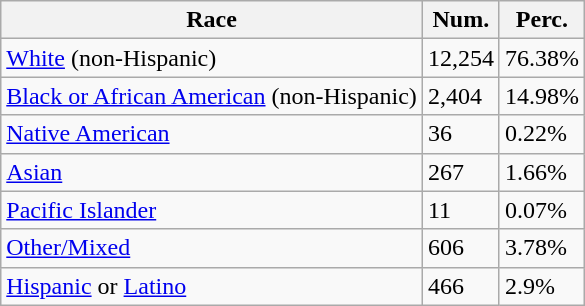<table class="wikitable">
<tr>
<th>Race</th>
<th>Num.</th>
<th>Perc.</th>
</tr>
<tr>
<td><a href='#'>White</a> (non-Hispanic)</td>
<td>12,254</td>
<td>76.38%</td>
</tr>
<tr>
<td><a href='#'>Black or African American</a> (non-Hispanic)</td>
<td>2,404</td>
<td>14.98%</td>
</tr>
<tr>
<td><a href='#'>Native American</a></td>
<td>36</td>
<td>0.22%</td>
</tr>
<tr>
<td><a href='#'>Asian</a></td>
<td>267</td>
<td>1.66%</td>
</tr>
<tr>
<td><a href='#'>Pacific Islander</a></td>
<td>11</td>
<td>0.07%</td>
</tr>
<tr>
<td><a href='#'>Other/Mixed</a></td>
<td>606</td>
<td>3.78%</td>
</tr>
<tr>
<td><a href='#'>Hispanic</a> or <a href='#'>Latino</a></td>
<td>466</td>
<td>2.9%</td>
</tr>
</table>
